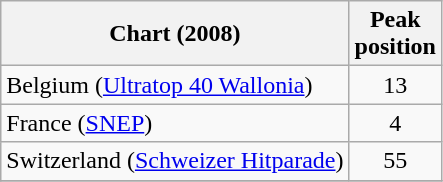<table class="wikitable sortable">
<tr>
<th>Chart (2008)</th>
<th>Peak<br>position</th>
</tr>
<tr>
<td>Belgium (<a href='#'>Ultratop 40 Wallonia</a>)</td>
<td align="center">13</td>
</tr>
<tr>
<td>France (<a href='#'>SNEP</a>)</td>
<td align="center">4</td>
</tr>
<tr>
<td>Switzerland (<a href='#'>Schweizer Hitparade</a>)</td>
<td align="center">55</td>
</tr>
<tr>
</tr>
</table>
